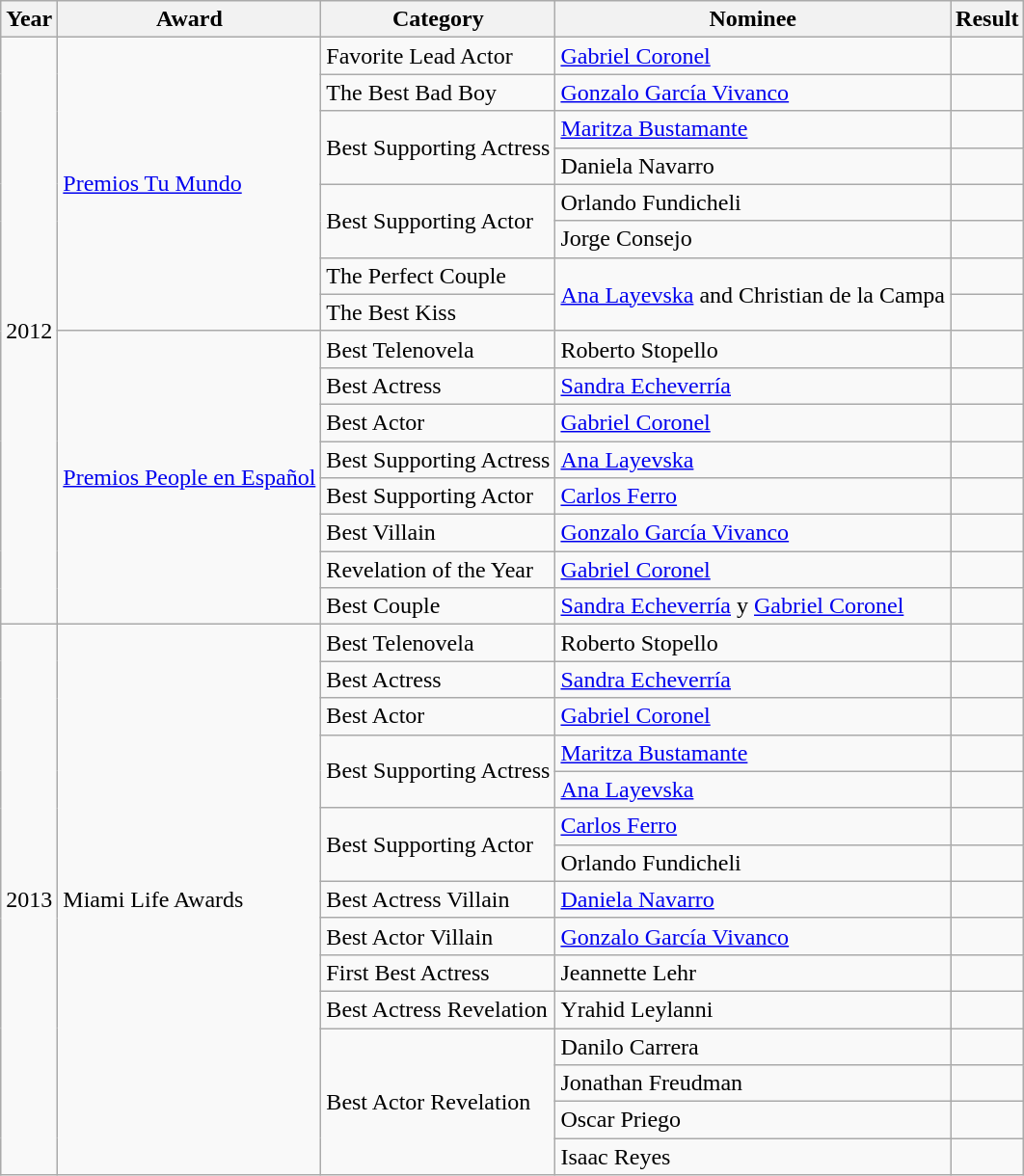<table class="wikitable">
<tr>
<th>Year</th>
<th>Award</th>
<th>Category</th>
<th>Nominee</th>
<th>Result</th>
</tr>
<tr>
<td rowspan=16>2012</td>
<td rowspan=8><a href='#'>Premios Tu Mundo</a></td>
<td>Favorite Lead Actor</td>
<td><a href='#'>Gabriel Coronel</a></td>
<td></td>
</tr>
<tr>
<td>The Best Bad Boy</td>
<td><a href='#'>Gonzalo García Vivanco</a></td>
<td></td>
</tr>
<tr>
<td rowspan=2>Best Supporting Actress</td>
<td><a href='#'>Maritza Bustamante</a></td>
<td></td>
</tr>
<tr>
<td>Daniela Navarro</td>
<td></td>
</tr>
<tr>
<td rowspan=2>Best Supporting Actor</td>
<td>Orlando Fundicheli</td>
<td></td>
</tr>
<tr>
<td>Jorge Consejo</td>
<td></td>
</tr>
<tr>
<td>The Perfect Couple</td>
<td rowspan=2><a href='#'>Ana Layevska</a> and Christian de la Campa</td>
<td></td>
</tr>
<tr>
<td>The Best Kiss</td>
<td></td>
</tr>
<tr>
<td rowspan=8><a href='#'>Premios People en Español</a></td>
<td>Best Telenovela</td>
<td>Roberto Stopello</td>
<td></td>
</tr>
<tr>
<td>Best Actress</td>
<td><a href='#'>Sandra Echeverría</a></td>
<td></td>
</tr>
<tr>
<td>Best Actor</td>
<td><a href='#'>Gabriel Coronel</a></td>
<td></td>
</tr>
<tr>
<td>Best Supporting Actress</td>
<td><a href='#'>Ana Layevska</a></td>
<td></td>
</tr>
<tr>
<td>Best Supporting Actor</td>
<td><a href='#'>Carlos Ferro</a></td>
<td></td>
</tr>
<tr>
<td>Best Villain</td>
<td><a href='#'>Gonzalo García Vivanco</a></td>
<td></td>
</tr>
<tr>
<td>Revelation of the Year</td>
<td><a href='#'>Gabriel Coronel</a></td>
<td></td>
</tr>
<tr>
<td>Best Couple</td>
<td><a href='#'>Sandra Echeverría</a> y <a href='#'>Gabriel Coronel</a></td>
<td></td>
</tr>
<tr>
<td rowspan="15">2013</td>
<td rowspan="15">Miami Life Awards</td>
<td>Best Telenovela</td>
<td>Roberto Stopello</td>
<td></td>
</tr>
<tr>
<td>Best Actress</td>
<td><a href='#'>Sandra Echeverría</a></td>
<td></td>
</tr>
<tr>
<td>Best Actor</td>
<td><a href='#'>Gabriel Coronel</a></td>
<td></td>
</tr>
<tr>
<td rowspan="2">Best Supporting Actress</td>
<td><a href='#'>Maritza Bustamante</a></td>
<td></td>
</tr>
<tr>
<td><a href='#'>Ana Layevska</a></td>
<td></td>
</tr>
<tr>
<td rowspan="2">Best Supporting Actor</td>
<td><a href='#'>Carlos Ferro</a></td>
<td></td>
</tr>
<tr>
<td>Orlando Fundicheli</td>
<td></td>
</tr>
<tr>
<td>Best Actress Villain</td>
<td><a href='#'>Daniela Navarro</a></td>
<td></td>
</tr>
<tr>
<td>Best Actor Villain</td>
<td><a href='#'>Gonzalo García Vivanco</a></td>
<td></td>
</tr>
<tr>
<td>First Best Actress</td>
<td>Jeannette Lehr</td>
<td></td>
</tr>
<tr>
<td>Best Actress Revelation</td>
<td>Yrahid Leylanni</td>
<td></td>
</tr>
<tr>
<td rowspan="4">Best Actor Revelation</td>
<td>Danilo Carrera</td>
<td></td>
</tr>
<tr>
<td>Jonathan Freudman</td>
<td></td>
</tr>
<tr>
<td>Oscar Priego</td>
<td></td>
</tr>
<tr>
<td>Isaac Reyes</td>
<td></td>
</tr>
</table>
